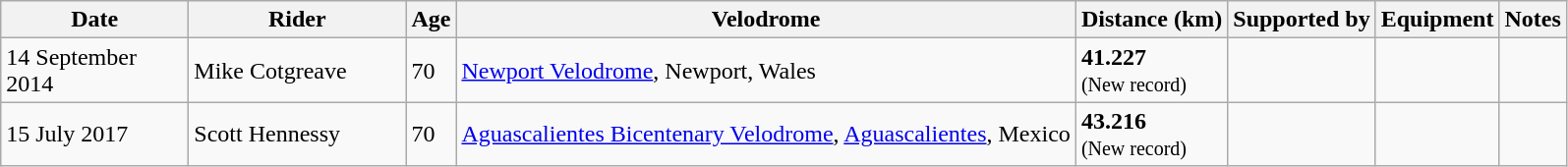<table class="wikitable sortable mw-collapsible mw-collapsed" style="min-width:22em">
<tr>
<th width=120>Date</th>
<th width=140>Rider</th>
<th>Age</th>
<th>Velodrome</th>
<th>Distance (km)</th>
<th>Supported by</th>
<th>Equipment</th>
<th>Notes</th>
</tr>
<tr>
<td>14 September 2014</td>
<td> Mike Cotgreave</td>
<td>70</td>
<td><a href='#'>Newport Velodrome</a>, Newport, Wales</td>
<td><strong>41.227</strong><br><small>(New record)</small></td>
<td></td>
<td></td>
<td></td>
</tr>
<tr>
<td>15 July 2017</td>
<td> Scott Hennessy</td>
<td>70</td>
<td><a href='#'>Aguascalientes Bicentenary Velodrome</a>, <a href='#'>Aguascalientes</a>, Mexico</td>
<td><strong>43.216</strong><br><small>(New record)</small></td>
<td></td>
<td></td>
<td></td>
</tr>
</table>
